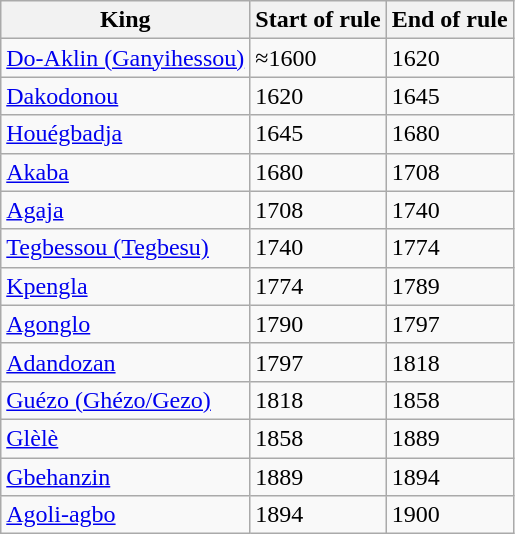<table class="wikitable">
<tr>
<th>King</th>
<th>Start of rule</th>
<th>End of rule</th>
</tr>
<tr>
<td><a href='#'>Do-Aklin (Ganyihessou)</a></td>
<td>≈1600</td>
<td>1620</td>
</tr>
<tr>
<td><a href='#'>Dakodonou</a></td>
<td>1620</td>
<td>1645</td>
</tr>
<tr>
<td><a href='#'>Houégbadja</a></td>
<td>1645</td>
<td>1680</td>
</tr>
<tr>
<td><a href='#'>Akaba</a></td>
<td>1680</td>
<td>1708</td>
</tr>
<tr>
<td><a href='#'>Agaja</a></td>
<td>1708</td>
<td>1740</td>
</tr>
<tr>
<td><a href='#'>Tegbessou (Tegbesu)</a></td>
<td>1740</td>
<td>1774</td>
</tr>
<tr>
<td><a href='#'>Kpengla</a></td>
<td>1774</td>
<td>1789</td>
</tr>
<tr>
<td><a href='#'>Agonglo</a></td>
<td>1790</td>
<td>1797</td>
</tr>
<tr>
<td><a href='#'>Adandozan</a></td>
<td>1797</td>
<td>1818</td>
</tr>
<tr>
<td><a href='#'>Guézo (Ghézo/Gezo)</a></td>
<td>1818</td>
<td>1858</td>
</tr>
<tr>
<td><a href='#'>Glèlè</a></td>
<td>1858</td>
<td>1889</td>
</tr>
<tr>
<td><a href='#'>Gbehanzin</a></td>
<td>1889</td>
<td>1894</td>
</tr>
<tr>
<td><a href='#'>Agoli-agbo</a></td>
<td>1894</td>
<td>1900</td>
</tr>
</table>
